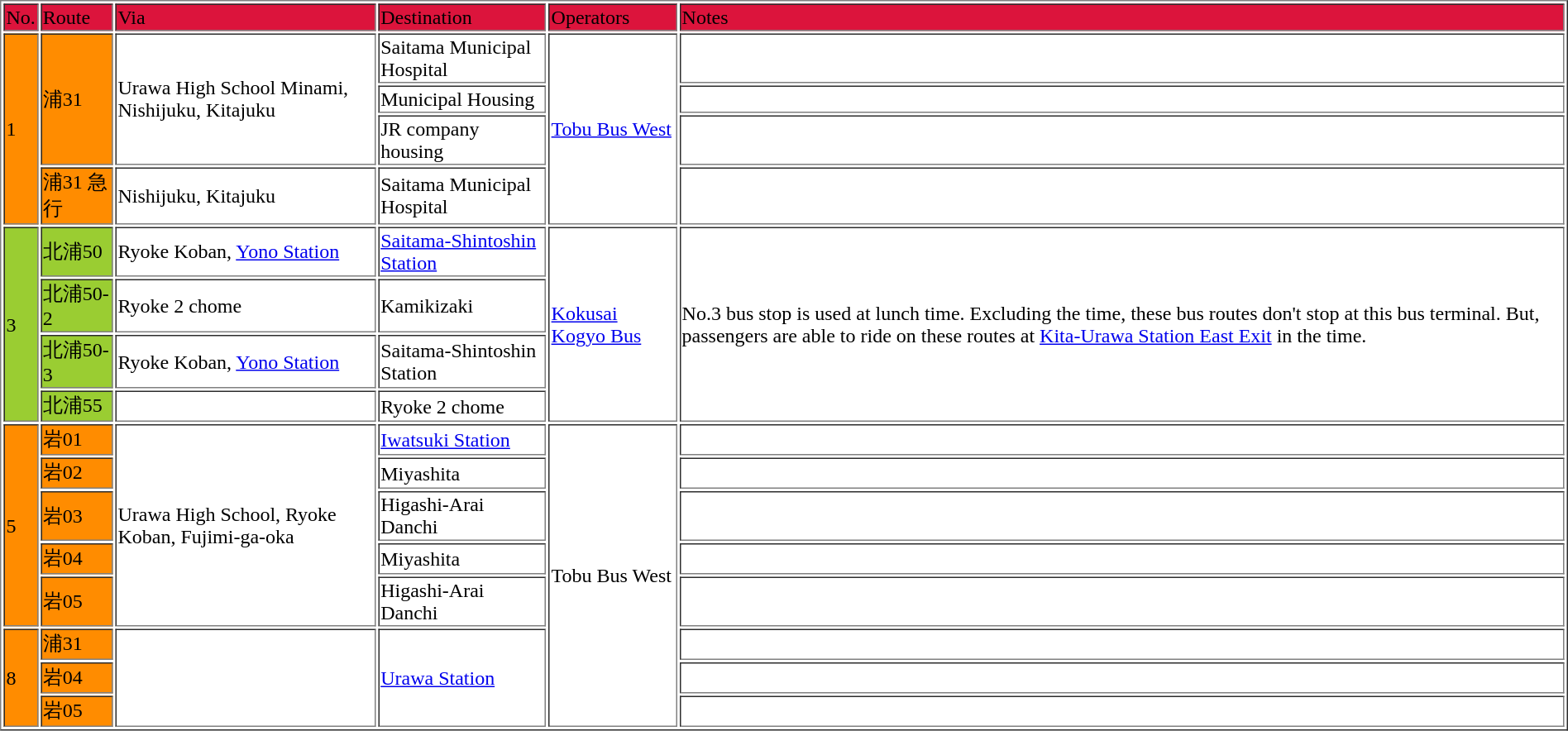<table border="1">
<tr bgcolor="crimson">
<td><span>No.</span></td>
<td><span>Route</span></td>
<td><span>Via</span></td>
<td><span>Destination</span></td>
<td><span>Operators</span></td>
<td><span>Notes</span></td>
</tr>
<tr>
<td rowspan="4" bgcolor="darkorange">1</td>
<td rowspan="3" bgcolor="darkorange">浦31</td>
<td rowspan="3">Urawa High School Minami, Nishijuku, Kitajuku</td>
<td>Saitama Municipal Hospital</td>
<td rowspan="4"><a href='#'>Tobu Bus West</a></td>
<td></td>
</tr>
<tr>
<td>Municipal Housing</td>
<td></td>
</tr>
<tr>
<td>JR company housing</td>
<td></td>
</tr>
<tr>
<td bgcolor="darkorange">浦31 急行</td>
<td>Nishijuku, Kitajuku</td>
<td>Saitama Municipal Hospital</td>
<td></td>
</tr>
<tr>
<td rowspan="4" bgcolor="yellowgreen">3</td>
<td rowspan="1" bgcolor="yellowgreen">北浦50</td>
<td rowspan="1">Ryoke Koban, <a href='#'>Yono Station</a></td>
<td><a href='#'>Saitama-Shintoshin Station</a></td>
<td rowspan="4"><a href='#'>Kokusai Kogyo Bus</a></td>
<td rowspan="4">No.3 bus stop is used at lunch time. Excluding the time, these bus routes don't stop at this bus terminal. But, passengers are able to ride on these routes at <a href='#'>Kita-Urawa Station East Exit</a> in the time.</td>
</tr>
<tr>
<td rowspan="1" bgcolor="yellowgreen">北浦50-2</td>
<td rowspan="1">Ryoke 2 chome</td>
<td>Kamikizaki</td>
</tr>
<tr>
<td rowspan="1" bgcolor="yellowgreen">北浦50-3</td>
<td>Ryoke Koban, <a href='#'>Yono Station</a></td>
<td>Saitama-Shintoshin Station</td>
</tr>
<tr>
<td rowspan="1" bgcolor="yellowgreen">北浦55</td>
<td></td>
<td>Ryoke 2 chome</td>
</tr>
<tr>
<td rowspan="5" bgcolor="darkorange">5</td>
<td rowspan="1" bgcolor="darkorange">岩01</td>
<td rowspan="5">Urawa High School, Ryoke Koban, Fujimi-ga-oka</td>
<td><a href='#'>Iwatsuki Station</a></td>
<td rowspan="10">Tobu Bus West</td>
<td></td>
</tr>
<tr>
<td rowspan="1" bgcolor="darkorange">岩02</td>
<td>Miyashita</td>
<td></td>
</tr>
<tr>
<td rowspan="1" bgcolor="darkorange">岩03</td>
<td>Higashi-Arai Danchi</td>
<td></td>
</tr>
<tr>
<td rowspan="1" bgcolor="darkorange">岩04</td>
<td>Miyashita</td>
<td></td>
</tr>
<tr>
<td rowspan="1" bgcolor="darkorange">岩05</td>
<td>Higashi-Arai Danchi</td>
<td></td>
</tr>
<tr>
<td rowspan="3" bgcolor="darkorange">8</td>
<td rowspan="1" bgcolor="darkorange">浦31</td>
<td rowspan="3"></td>
<td rowspan="3"><a href='#'>Urawa Station</a></td>
<td></td>
</tr>
<tr>
<td rowspan="1" bgcolor="darkorange">岩04</td>
<td></td>
</tr>
<tr>
<td rowspan="1" bgcolor="darkorange">岩05</td>
<td></td>
</tr>
</table>
